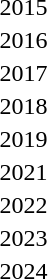<table>
<tr>
<td align="center">2015</td>
<td><br></td>
<td><br></td>
<td><br></td>
</tr>
<tr>
<td align="center">2016</td>
<td><br></td>
<td><br></td>
<td><br></td>
</tr>
<tr>
<td align="center">2017</td>
<td><br></td>
<td><br></td>
<td><br></td>
</tr>
<tr>
<td align="center">2018</td>
<td><br></td>
<td><br></td>
<td><br></td>
</tr>
<tr>
<td align="center">2019</td>
<td><br></td>
<td><br></td>
<td><br></td>
</tr>
<tr>
<td align="center">2021</td>
<td><br></td>
<td><br></td>
<td><br></td>
</tr>
<tr>
<td align="center">2022</td>
<td><br></td>
<td><br></td>
<td><br></td>
</tr>
<tr>
<td align="center">2023</td>
<td><br></td>
<td><br></td>
<td><br></td>
</tr>
<tr>
<td align="center">2024</td>
<td><br></td>
<td><br></td>
<td><br></td>
</tr>
</table>
